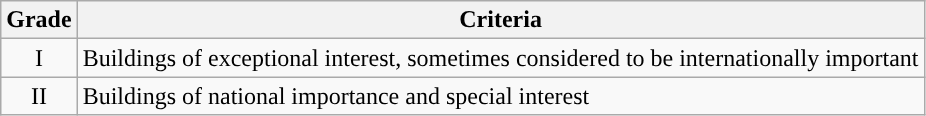<table class="wikitable">
<tr>
<th>Grade</th>
<th>Criteria</th>
</tr>
<tr>
<td align="center" >I</td>
<td>Buildings of exceptional interest, sometimes considered to be internationally important</td>
</tr>
<tr>
<td align="center" >II</td>
<td>Buildings of national importance and special interest</td>
</tr>
</table>
